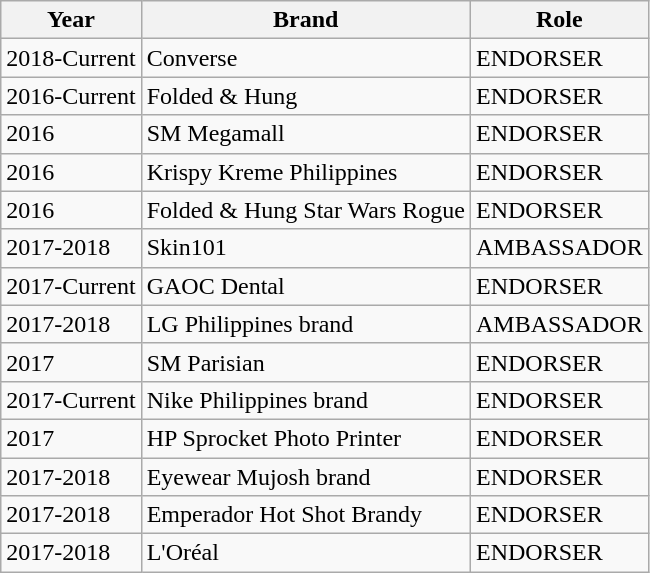<table class="wikitable">
<tr>
<th>Year</th>
<th>Brand</th>
<th>Role</th>
</tr>
<tr>
<td>2018-Current</td>
<td>Converse</td>
<td>ENDORSER</td>
</tr>
<tr>
<td>2016-Current</td>
<td>Folded & Hung</td>
<td>ENDORSER</td>
</tr>
<tr>
<td>2016</td>
<td>SM Megamall</td>
<td>ENDORSER</td>
</tr>
<tr>
<td>2016</td>
<td>Krispy Kreme Philippines</td>
<td>ENDORSER</td>
</tr>
<tr>
<td>2016</td>
<td>Folded & Hung Star Wars Rogue</td>
<td>ENDORSER</td>
</tr>
<tr>
<td>2017-2018</td>
<td>Skin101</td>
<td>AMBASSADOR</td>
</tr>
<tr>
<td>2017-Current</td>
<td>GAOC Dental</td>
<td>ENDORSER</td>
</tr>
<tr>
<td>2017-2018</td>
<td>LG Philippines brand</td>
<td>AMBASSADOR</td>
</tr>
<tr>
<td>2017</td>
<td>SM Parisian</td>
<td>ENDORSER</td>
</tr>
<tr>
<td>2017-Current</td>
<td>Nike Philippines brand</td>
<td>ENDORSER</td>
</tr>
<tr>
<td>2017</td>
<td>HP Sprocket Photo Printer</td>
<td>ENDORSER</td>
</tr>
<tr>
<td>2017-2018</td>
<td>Eyewear Mujosh brand</td>
<td>ENDORSER</td>
</tr>
<tr>
<td>2017-2018</td>
<td>Emperador Hot Shot Brandy</td>
<td>ENDORSER</td>
</tr>
<tr>
<td>2017-2018</td>
<td>L'Oréal</td>
<td>ENDORSER</td>
</tr>
</table>
